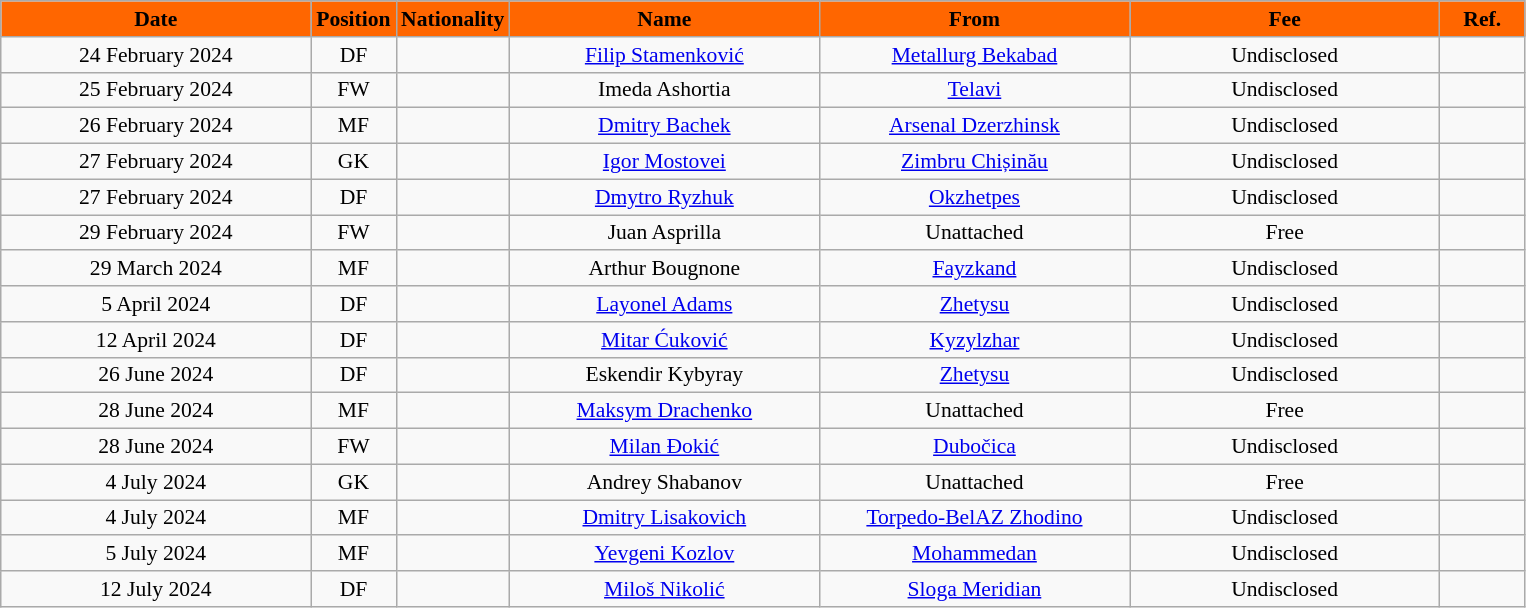<table class="wikitable"  style="text-align:center; font-size:90%; ">
<tr>
<th style="background:#FF6600; color:black; width:200px;">Date</th>
<th style="background:#FF6600; color:black; width:50px;">Position</th>
<th style="background:#FF6600; color:black; width:50px;">Nationality</th>
<th style="background:#FF6600; color:black; width:200px;">Name</th>
<th style="background:#FF6600; color:black; width:200px;">From</th>
<th style="background:#FF6600; color:black; width:200px;">Fee</th>
<th style="background:#FF6600; color:black; width:50px;">Ref.</th>
</tr>
<tr>
<td>24 February 2024</td>
<td>DF</td>
<td></td>
<td><a href='#'>Filip Stamenković</a></td>
<td><a href='#'>Metallurg Bekabad</a></td>
<td>Undisclosed</td>
<td></td>
</tr>
<tr>
<td>25 February 2024</td>
<td>FW</td>
<td></td>
<td>Imeda Ashortia</td>
<td><a href='#'>Telavi</a></td>
<td>Undisclosed</td>
<td></td>
</tr>
<tr>
<td>26 February 2024</td>
<td>MF</td>
<td></td>
<td><a href='#'>Dmitry Bachek</a></td>
<td><a href='#'>Arsenal Dzerzhinsk</a></td>
<td>Undisclosed</td>
<td></td>
</tr>
<tr>
<td>27 February 2024</td>
<td>GK</td>
<td></td>
<td><a href='#'>Igor Mostovei</a></td>
<td><a href='#'>Zimbru Chișinău</a></td>
<td>Undisclosed</td>
<td></td>
</tr>
<tr>
<td>27 February 2024</td>
<td>DF</td>
<td></td>
<td><a href='#'>Dmytro Ryzhuk</a></td>
<td><a href='#'>Okzhetpes</a></td>
<td>Undisclosed</td>
<td></td>
</tr>
<tr>
<td>29 February 2024</td>
<td>FW</td>
<td></td>
<td>Juan Asprilla</td>
<td>Unattached</td>
<td>Free</td>
<td></td>
</tr>
<tr>
<td>29 March 2024</td>
<td>MF</td>
<td></td>
<td>Arthur Bougnone</td>
<td><a href='#'>Fayzkand</a></td>
<td>Undisclosed</td>
<td></td>
</tr>
<tr>
<td>5 April 2024</td>
<td>DF</td>
<td></td>
<td><a href='#'>Layonel Adams</a></td>
<td><a href='#'>Zhetysu</a></td>
<td>Undisclosed</td>
<td></td>
</tr>
<tr>
<td>12 April 2024</td>
<td>DF</td>
<td></td>
<td><a href='#'>Mitar Ćuković</a></td>
<td><a href='#'>Kyzylzhar</a></td>
<td>Undisclosed</td>
<td></td>
</tr>
<tr>
<td>26 June 2024</td>
<td>DF</td>
<td></td>
<td>Eskendir Kybyray</td>
<td><a href='#'>Zhetysu</a></td>
<td>Undisclosed</td>
<td></td>
</tr>
<tr>
<td>28 June 2024</td>
<td>MF</td>
<td></td>
<td><a href='#'>Maksym Drachenko</a></td>
<td>Unattached</td>
<td>Free</td>
<td></td>
</tr>
<tr>
<td>28 June 2024</td>
<td>FW</td>
<td></td>
<td><a href='#'>Milan Đokić</a></td>
<td><a href='#'>Dubočica</a></td>
<td>Undisclosed</td>
<td></td>
</tr>
<tr>
<td>4 July 2024</td>
<td>GK</td>
<td></td>
<td>Andrey Shabanov</td>
<td>Unattached</td>
<td>Free</td>
<td></td>
</tr>
<tr>
<td>4 July 2024</td>
<td>MF</td>
<td></td>
<td><a href='#'>Dmitry Lisakovich</a></td>
<td><a href='#'>Torpedo-BelAZ Zhodino</a></td>
<td>Undisclosed</td>
<td></td>
</tr>
<tr>
<td>5 July 2024</td>
<td>MF</td>
<td></td>
<td><a href='#'>Yevgeni Kozlov</a></td>
<td><a href='#'>Mohammedan</a></td>
<td>Undisclosed</td>
<td></td>
</tr>
<tr>
<td>12 July 2024</td>
<td>DF</td>
<td></td>
<td><a href='#'>Miloš Nikolić</a></td>
<td><a href='#'>Sloga Meridian</a></td>
<td>Undisclosed</td>
<td></td>
</tr>
</table>
